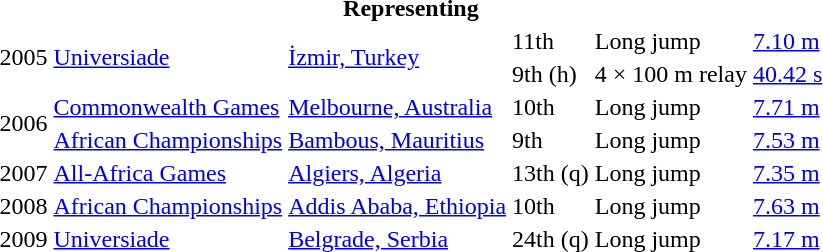<table>
<tr>
<th colspan="6">Representing </th>
</tr>
<tr>
<td rowspan=2>2005</td>
<td rowspan=2><a href='#'>Universiade</a></td>
<td rowspan=2><a href='#'>İzmir, Turkey</a></td>
<td>11th</td>
<td>Long jump</td>
<td><a href='#'>7.10 m</a></td>
</tr>
<tr>
<td>9th (h)</td>
<td>4 × 100 m relay</td>
<td><a href='#'>40.42 s</a></td>
</tr>
<tr>
<td rowspan=2>2006</td>
<td><a href='#'>Commonwealth Games</a></td>
<td><a href='#'>Melbourne, Australia</a></td>
<td>10th</td>
<td>Long jump</td>
<td><a href='#'>7.71 m</a></td>
</tr>
<tr>
<td><a href='#'>African Championships</a></td>
<td><a href='#'>Bambous, Mauritius</a></td>
<td>9th</td>
<td>Long jump</td>
<td><a href='#'>7.53 m</a></td>
</tr>
<tr>
<td>2007</td>
<td><a href='#'>All-Africa Games</a></td>
<td><a href='#'>Algiers, Algeria</a></td>
<td>13th (q)</td>
<td>Long jump</td>
<td><a href='#'>7.35 m</a></td>
</tr>
<tr>
<td>2008</td>
<td><a href='#'>African Championships</a></td>
<td><a href='#'>Addis Ababa, Ethiopia</a></td>
<td>10th</td>
<td>Long jump</td>
<td><a href='#'>7.63 m</a></td>
</tr>
<tr>
<td>2009</td>
<td><a href='#'>Universiade</a></td>
<td><a href='#'>Belgrade, Serbia</a></td>
<td>24th (q)</td>
<td>Long jump</td>
<td><a href='#'>7.17 m</a></td>
</tr>
</table>
